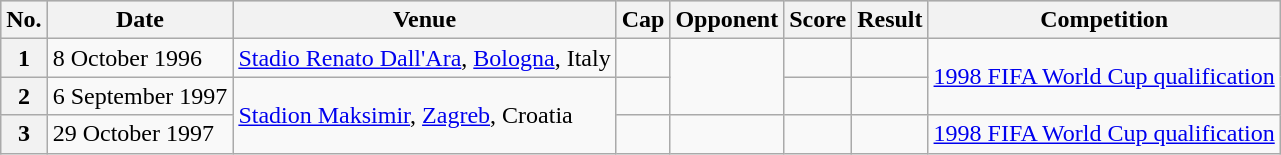<table class="wikitable">
<tr style="background:#ccc; text-align:center;">
<th>No.</th>
<th>Date</th>
<th>Venue</th>
<th>Cap</th>
<th>Opponent</th>
<th>Score</th>
<th>Result</th>
<th>Competition</th>
</tr>
<tr>
<th>1</th>
<td>8 October 1996</td>
<td><a href='#'>Stadio Renato Dall'Ara</a>, <a href='#'>Bologna</a>, Italy</td>
<td></td>
<td rowspan="2"></td>
<td></td>
<td></td>
<td rowspan="2"><a href='#'>1998 FIFA World Cup qualification</a></td>
</tr>
<tr>
<th>2</th>
<td>6 September 1997</td>
<td rowspan="2"><a href='#'>Stadion Maksimir</a>, <a href='#'>Zagreb</a>, Croatia</td>
<td></td>
<td></td>
<td></td>
</tr>
<tr>
<th>3</th>
<td>29 October 1997</td>
<td></td>
<td></td>
<td></td>
<td></td>
<td><a href='#'>1998 FIFA World Cup qualification</a></td>
</tr>
</table>
